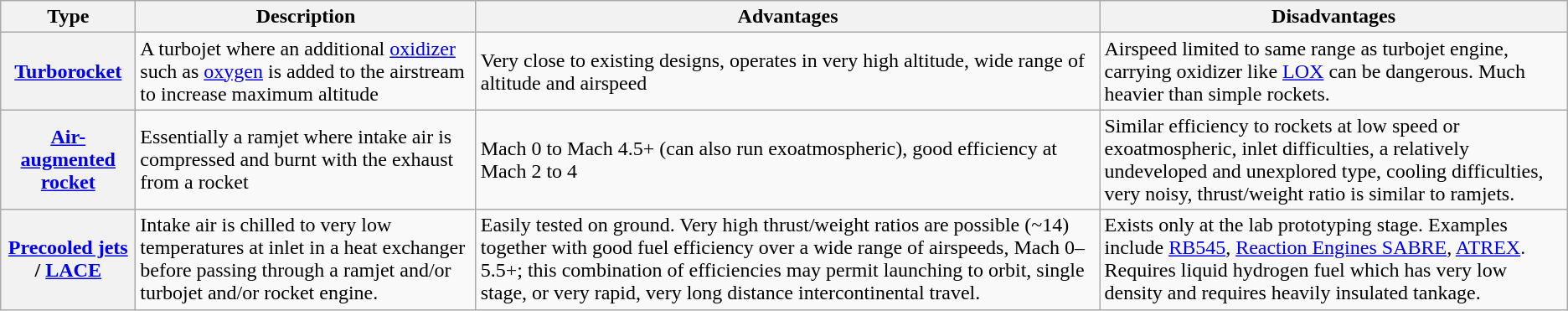<table class="wikitable">
<tr>
<th><strong>Type</strong></th>
<th><strong>Description</strong></th>
<th><strong>Advantages</strong></th>
<th><strong>Disadvantages</strong></th>
</tr>
<tr>
<th><a href='#'>Turborocket</a></th>
<td>A turbojet where an additional <a href='#'>oxidizer</a> such as <a href='#'>oxygen</a> is added to the airstream to increase maximum altitude</td>
<td>Very close to existing designs, operates in very high altitude, wide range of altitude and airspeed</td>
<td>Airspeed limited to same range as turbojet engine, carrying oxidizer like <a href='#'>LOX</a> can be dangerous. Much heavier than simple rockets.</td>
</tr>
<tr>
<th><a href='#'>Air-augmented rocket</a></th>
<td>Essentially a ramjet where intake air is compressed and burnt with the exhaust from a rocket</td>
<td>Mach 0 to Mach 4.5+ (can also run exoatmospheric), good efficiency at Mach 2 to 4</td>
<td>Similar efficiency to rockets at low speed or exoatmospheric, inlet difficulties, a relatively undeveloped and unexplored type, cooling difficulties, very noisy, thrust/weight ratio is similar to ramjets.</td>
</tr>
<tr>
<th><a href='#'>Precooled jets</a> / <a href='#'>LACE</a></th>
<td>Intake air is chilled to very low temperatures at inlet in a heat exchanger before passing through a ramjet and/or turbojet and/or rocket engine.</td>
<td>Easily tested on ground. Very high thrust/weight ratios are possible (~14) together with good fuel efficiency over a wide range of airspeeds, Mach 0–5.5+; this combination of efficiencies may permit launching to orbit, single stage, or very rapid, very long distance intercontinental travel.</td>
<td>Exists only at the lab prototyping stage. Examples include <a href='#'>RB545</a>, <a href='#'>Reaction Engines SABRE</a>, <a href='#'>ATREX</a>. Requires liquid hydrogen fuel which has very low density and requires heavily insulated tankage.</td>
</tr>
</table>
